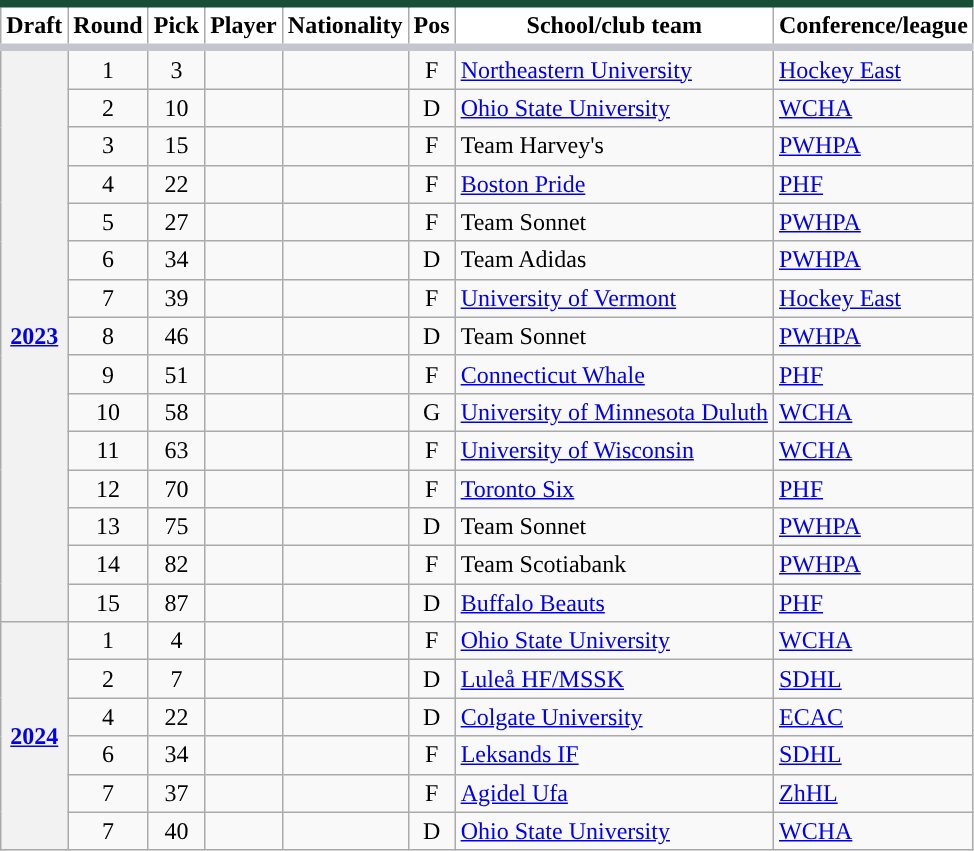<table class="wikitable sortable plainrowheaders" style="text-align:center;">
<tr style="background-color:#fff; border-top:#164E36 5px solid; border-bottom:#C3C6CC 5px solid;">
<th style="background-color:#fff;" scope="col">Draft</th>
<th style="background-color:#fff;" scope="col" data-sort-type="number">Round</th>
<th style="background-color:#fff;" scope="col" data-sort-type="number">Pick</th>
<th style="background-color:#fff;" scope="col">Player</th>
<th style="background-color:#fff;" scope="col">Nationality</th>
<th style="background-color:#fff;" scope="col">Pos</th>
<th style="background-color:#fff;" scope="col;">School/club team</th>
<th style="background-color:#fff;" scope="col">Conference/league</th>
</tr>
<tr>
<th scope="rowgroup" rowspan="15"><a href='#'>2023</a></th>
<td>1</td>
<td>3</td>
<td align="left"></td>
<td align="left"></td>
<td>F</td>
<td align="left"><a href='#'>Northeastern University</a></td>
<td align="left"><a href='#'>Hockey East</a></td>
</tr>
<tr>
<td>2</td>
<td>10</td>
<td align="left"></td>
<td align="left"></td>
<td>D</td>
<td align="left"><a href='#'>Ohio State University</a></td>
<td align="left"><a href='#'>WCHA</a></td>
</tr>
<tr>
<td>3</td>
<td>15</td>
<td align="left"></td>
<td align="left"></td>
<td>F</td>
<td align="left">Team Harvey's</td>
<td align="left"><a href='#'>PWHPA</a></td>
</tr>
<tr>
<td>4</td>
<td>22</td>
<td align="left"></td>
<td align="left"></td>
<td>F</td>
<td align="left"><a href='#'>Boston Pride</a></td>
<td align="left"><a href='#'>PHF</a></td>
</tr>
<tr>
<td>5</td>
<td>27</td>
<td align="left"></td>
<td align="left"></td>
<td>F</td>
<td align="left">Team Sonnet</td>
<td align="left"><a href='#'>PWHPA</a></td>
</tr>
<tr>
<td>6</td>
<td>34</td>
<td align="left"></td>
<td align="left"></td>
<td>D</td>
<td align="left">Team Adidas</td>
<td align="left"><a href='#'>PWHPA</a></td>
</tr>
<tr>
<td>7</td>
<td>39</td>
<td align="left"></td>
<td align="left"></td>
<td>F</td>
<td align="left"><a href='#'>University of Vermont</a></td>
<td align="left"><a href='#'>Hockey East</a></td>
</tr>
<tr>
<td>8</td>
<td>46</td>
<td align="left"></td>
<td align="left"></td>
<td>D</td>
<td align="left">Team Sonnet</td>
<td align="left"><a href='#'>PWHPA</a></td>
</tr>
<tr>
<td>9</td>
<td>51</td>
<td align="left"></td>
<td align="left"></td>
<td>F</td>
<td align="left"><a href='#'>Connecticut Whale</a></td>
<td align="left"><a href='#'>PHF</a></td>
</tr>
<tr>
<td>10</td>
<td>58</td>
<td align="left"></td>
<td align="left"></td>
<td>G</td>
<td align="left"><a href='#'>University of Minnesota Duluth</a></td>
<td align="left"><a href='#'>WCHA</a></td>
</tr>
<tr>
<td>11</td>
<td>63</td>
<td align="left"></td>
<td align="left"></td>
<td>F</td>
<td align="left"><a href='#'>University of Wisconsin</a></td>
<td align="left"><a href='#'>WCHA</a></td>
</tr>
<tr>
<td>12</td>
<td>70</td>
<td align="left"></td>
<td align="left"></td>
<td>F</td>
<td align="left"><a href='#'>Toronto Six</a></td>
<td align="left"><a href='#'>PHF</a></td>
</tr>
<tr>
<td>13</td>
<td>75</td>
<td align="left"></td>
<td align="left"></td>
<td>D</td>
<td align="left">Team Sonnet</td>
<td align="left"><a href='#'>PWHPA</a></td>
</tr>
<tr>
<td>14</td>
<td>82</td>
<td align="left"></td>
<td align="left"></td>
<td>F</td>
<td align="left">Team Scotiabank</td>
<td align="left"><a href='#'>PWHPA</a></td>
</tr>
<tr>
<td>15</td>
<td>87</td>
<td align="left"></td>
<td align="left"></td>
<td>D</td>
<td align="left"><a href='#'>Buffalo Beauts</a></td>
<td align="left"><a href='#'>PHF</a></td>
</tr>
<tr>
<th scope="rowgroup" rowspan="6"><a href='#'>2024</a></th>
<td>1</td>
<td>4</td>
<td align="left"></td>
<td align="left"></td>
<td>F</td>
<td align="left"><a href='#'>Ohio State University</a></td>
<td align="left"><a href='#'>WCHA</a></td>
</tr>
<tr>
<td>2</td>
<td>7</td>
<td align="left"></td>
<td align="left"></td>
<td>D</td>
<td align="left"><a href='#'>Luleå HF/MSSK</a></td>
<td align="left"><a href='#'>SDHL</a></td>
</tr>
<tr>
<td>4</td>
<td>22</td>
<td align="left"></td>
<td align="left"></td>
<td>D</td>
<td align="left"><a href='#'>Colgate University</a></td>
<td align="left"><a href='#'>ECAC</a></td>
</tr>
<tr>
<td>6</td>
<td>34</td>
<td align="left"></td>
<td align="left"></td>
<td>F</td>
<td align="left"><a href='#'>Leksands IF</a></td>
<td align="left"><a href='#'>SDHL</a></td>
</tr>
<tr>
<td>7</td>
<td>37</td>
<td align="left"></td>
<td align="left"></td>
<td>F</td>
<td align="left"><a href='#'>Agidel Ufa</a></td>
<td align="left"><a href='#'>ZhHL</a></td>
</tr>
<tr>
<td>7</td>
<td>40</td>
<td align="left"></td>
<td align="left"></td>
<td>D</td>
<td align="left"><a href='#'>Ohio State University</a></td>
<td align="left"><a href='#'>WCHA</a></td>
</tr>
</table>
